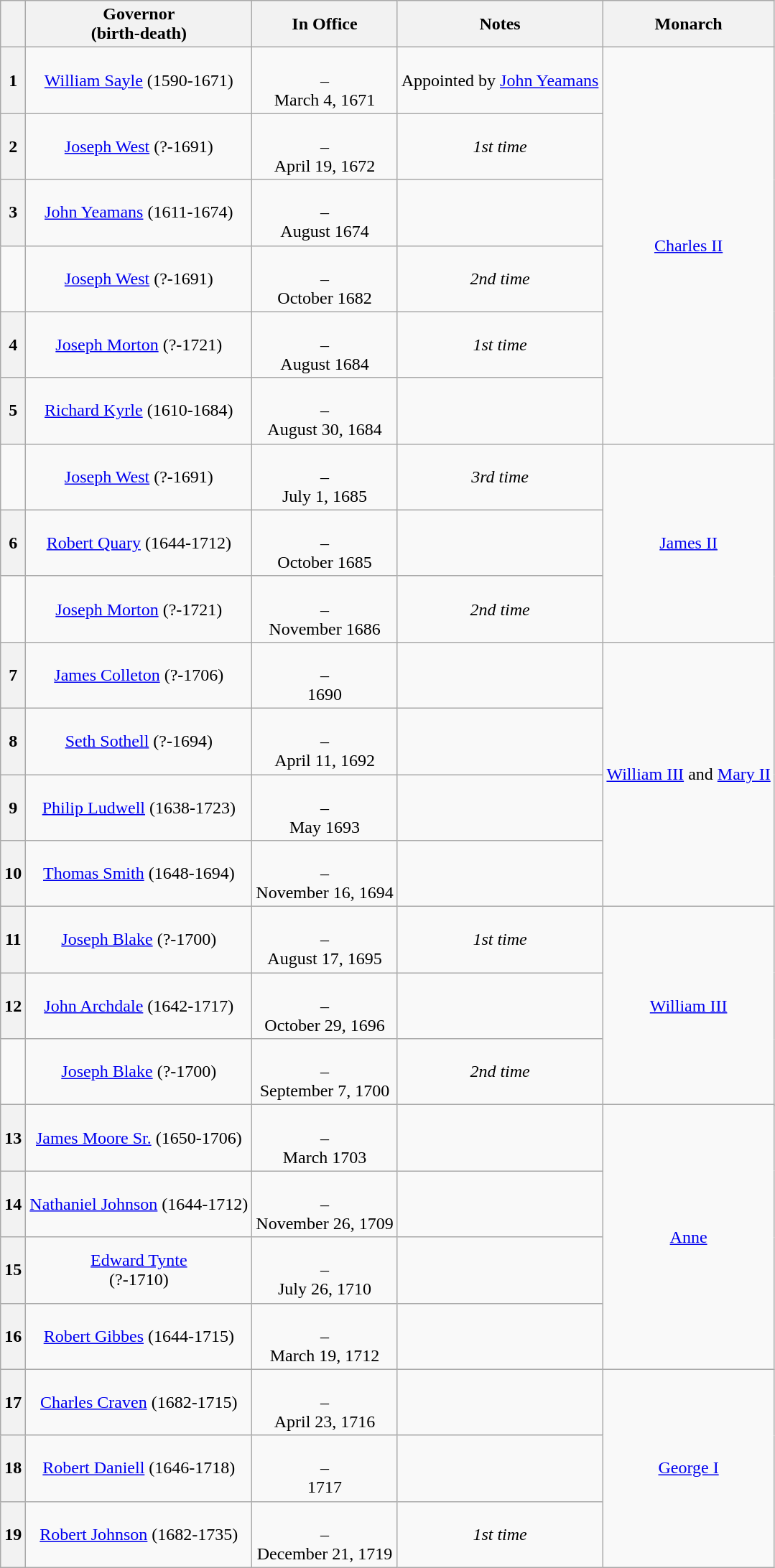<table class="wikitable sortable" style="text-align: center;">
<tr>
<th scope="col" data-sort-type="number"></th>
<th>Governor<br>(birth-death)</th>
<th>In Office</th>
<th>Notes</th>
<th>Monarch</th>
</tr>
<tr>
<th>1</th>
<td><a href='#'>William Sayle</a> (1590-1671)</td>
<td><br>–<br>March 4, 1671</td>
<td>Appointed by <a href='#'>John Yeamans</a></td>
<td rowspan="7"><a href='#'>Charles II</a></td>
</tr>
<tr>
<th>2</th>
<td><a href='#'>Joseph West</a> (?-1691)</td>
<td><br>–<br>April 19, 1672</td>
<td><em>1st time</em></td>
</tr>
<tr>
<th>3</th>
<td><a href='#'>John Yeamans</a> (1611-1674)</td>
<td><br>–<br>August 1674</td>
<td></td>
</tr>
<tr>
<td></td>
<td><a href='#'>Joseph West</a> (?-1691)</td>
<td><br>–<br>October 1682</td>
<td><em>2nd time</em></td>
</tr>
<tr>
<th>4</th>
<td><a href='#'>Joseph Morton</a> (?-1721)</td>
<td><br>–<br>August 1684</td>
<td><em>1st time</em></td>
</tr>
<tr>
<th>5</th>
<td><a href='#'>Richard Kyrle</a> (1610-1684)</td>
<td><br>–<br>August 30, 1684</td>
<td></td>
</tr>
<tr>
<td rowspan="2"></td>
<td rowspan="2"><a href='#'>Joseph West</a> (?-1691)</td>
<td rowspan="2"><br>–<br>July 1, 1685</td>
<td rowspan="2"><em>3rd time</em></td>
</tr>
<tr>
<td rowspan="4"><a href='#'>James II</a></td>
</tr>
<tr>
<th>6</th>
<td><a href='#'>Robert Quary</a> (1644-1712)</td>
<td><br>–<br>October 1685</td>
<td></td>
</tr>
<tr>
<td></td>
<td><a href='#'>Joseph Morton</a> (?-1721)</td>
<td><br>–<br>November 1686</td>
<td><em>2nd time</em></td>
</tr>
<tr>
<th rowspan="2">7</th>
<td rowspan="2"><a href='#'>James Colleton</a> (?-1706)</td>
<td rowspan="2"><br>–<br>1690</td>
<td rowspan="2"></td>
</tr>
<tr>
<td rowspan="4"><a href='#'>William III</a> and <a href='#'>Mary II</a></td>
</tr>
<tr>
<th>8</th>
<td><a href='#'>Seth Sothell</a> (?-1694)</td>
<td><br>–<br>April 11, 1692</td>
<td></td>
</tr>
<tr>
<th>9</th>
<td><a href='#'>Philip Ludwell</a> (1638-1723)</td>
<td><br>–<br>May 1693</td>
<td></td>
</tr>
<tr>
<th>10</th>
<td><a href='#'>Thomas Smith</a> (1648-1694)</td>
<td><br>–<br>November 16, 1694</td>
<td></td>
</tr>
<tr>
<th>11</th>
<td><a href='#'>Joseph Blake</a> (?-1700)</td>
<td><br>–<br>August 17, 1695</td>
<td><em>1st time</em></td>
<td rowspan="4"><a href='#'>William III</a></td>
</tr>
<tr>
<th>12</th>
<td><a href='#'>John Archdale</a> (1642-1717)</td>
<td><br>–<br>October 29, 1696</td>
<td></td>
</tr>
<tr>
<td></td>
<td><a href='#'>Joseph Blake</a> (?-1700)</td>
<td><br>–<br>September 7, 1700</td>
<td><em>2nd time</em></td>
</tr>
<tr>
<th rowspan="2">13</th>
<td rowspan="2"><a href='#'>James Moore Sr.</a> (1650-1706)</td>
<td rowspan="2"><br>–<br>March 1703</td>
<td rowspan="2"></td>
</tr>
<tr>
<td rowspan="5"><a href='#'>Anne</a></td>
</tr>
<tr>
<th>14</th>
<td><a href='#'>Nathaniel Johnson</a> (1644-1712)</td>
<td><br>–<br>November 26, 1709</td>
<td></td>
</tr>
<tr>
<th>15</th>
<td><a href='#'>Edward Tynte</a><br>(?-1710)</td>
<td><br>–<br>July 26, 1710</td>
<td></td>
</tr>
<tr>
<th>16</th>
<td><a href='#'>Robert Gibbes</a> (1644-1715)</td>
<td><br>–<br>March 19, 1712</td>
<td></td>
</tr>
<tr>
<th rowspan="2">17</th>
<td rowspan="2"><a href='#'>Charles Craven</a> (1682-1715)</td>
<td rowspan="2"><br>–<br>April 23, 1716</td>
<td rowspan="2"></td>
</tr>
<tr>
<td rowspan="3"><a href='#'>George I</a></td>
</tr>
<tr>
<th>18</th>
<td><a href='#'>Robert Daniell</a> (1646-1718)</td>
<td><br>–<br>1717</td>
<td></td>
</tr>
<tr>
<th>19</th>
<td><a href='#'>Robert Johnson</a> (1682-1735)</td>
<td><br>–<br>December 21, 1719</td>
<td><em>1st time</em></td>
</tr>
</table>
